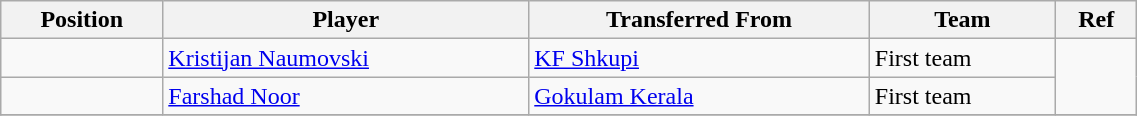<table class="wikitable sortable" style="width:60%; text-align:center; font-size:100%; text-align:left;">
<tr>
<th>Position</th>
<th>Player</th>
<th>Transferred From</th>
<th>Team</th>
<th>Ref</th>
</tr>
<tr>
<td></td>
<td> <a href='#'>Kristijan Naumovski</a></td>
<td> <a href='#'>KF Shkupi</a></td>
<td>First team</td>
<td rowspan=2 style=center></td>
</tr>
<tr>
<td></td>
<td> <a href='#'>Farshad Noor</a></td>
<td> <a href='#'>Gokulam Kerala</a></td>
<td>First team</td>
</tr>
<tr>
</tr>
</table>
